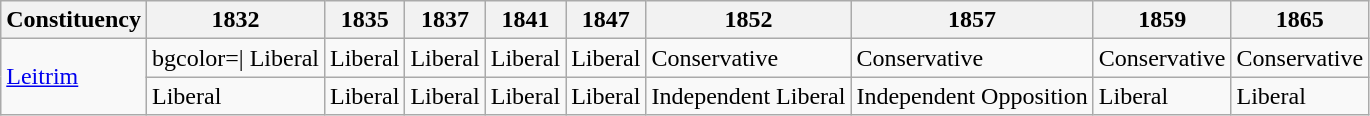<table class=wikitable sortable>
<tr>
<th>Constituency</th>
<th>1832</th>
<th>1835</th>
<th>1837</th>
<th>1841</th>
<th>1847</th>
<th>1852</th>
<th>1857</th>
<th>1859</th>
<th>1865</th>
</tr>
<tr>
<td rowspan=2><a href='#'>Leitrim</a></td>
<td align=center>bgcolor=| Liberal</td>
<td bgcolor=>Liberal</td>
<td bgcolor=>Liberal</td>
<td bgcolor=>Liberal</td>
<td bgcolor=>Liberal</td>
<td bgcolor=>Conservative</td>
<td bgcolor=>Conservative</td>
<td bgcolor=>Conservative</td>
<td bgcolor=>Conservative</td>
</tr>
<tr>
<td bgcolor=>Liberal</td>
<td bgcolor=>Liberal</td>
<td bgcolor=>Liberal</td>
<td bgcolor=>Liberal</td>
<td bgcolor=>Liberal</td>
<td bgcolor=>Independent Liberal</td>
<td bgcolor=>Independent Opposition</td>
<td bgcolor=>Liberal</td>
<td bgcolor=>Liberal</td>
</tr>
</table>
